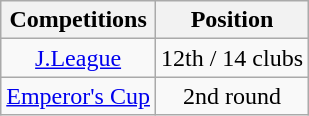<table class="wikitable" style="text-align:center;">
<tr>
<th>Competitions</th>
<th>Position</th>
</tr>
<tr>
<td><a href='#'>J.League</a></td>
<td>12th / 14 clubs</td>
</tr>
<tr>
<td><a href='#'>Emperor's Cup</a></td>
<td>2nd round</td>
</tr>
</table>
